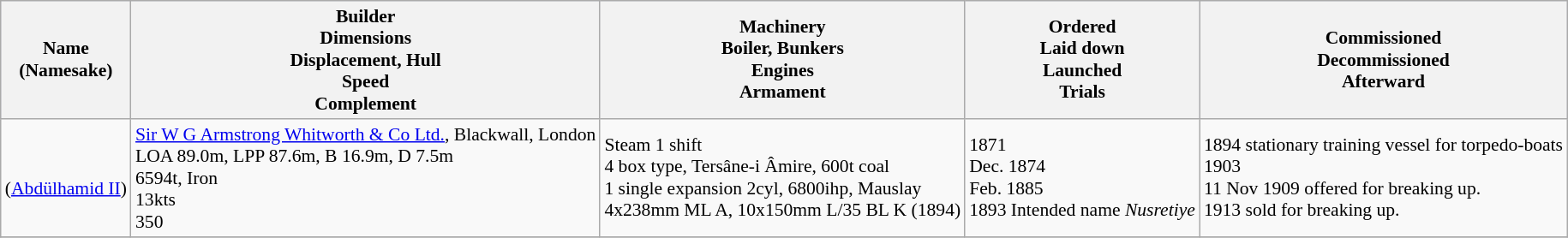<table class="wikitable" style="font-size:90%;">
<tr bgcolor="#e6e9ff">
<th>Name<br>(Namesake)</th>
<th>Builder<br>Dimensions<br>Displacement, Hull<br>Speed<br>Complement</th>
<th>Machinery<br>Boiler, Bunkers<br>Engines<br>Armament</th>
<th>Ordered<br>Laid down<br>Launched<br>Trials</th>
<th>Commissioned<br>Decommissioned<br>Afterward</th>
</tr>
<tr ---->
<td><br>(<a href='#'>Abdülhamid II</a>)</td>
<td> <a href='#'>Sir W G Armstrong Whitworth & Co Ltd.</a>, Blackwall, London<br>LOA 89.0m, LPP 87.6m, B 16.9m, D 7.5m<br>6594t, Iron<br>13kts<br>350</td>
<td>Steam 1 shift<br>4 box type, Tersâne-i Âmire, 600t coal<br>1 single expansion 2cyl, 6800ihp, Mauslay<br>4x238mm ML A, 10x150mm L/35 BL K (1894)</td>
<td>1871<br>Dec. 1874<br>Feb. 1885<br>1893 Intended name <em>Nusretiye</em></td>
<td>1894 stationary training vessel for torpedo-boats<br>1903<br>11 Nov 1909 offered for breaking up.<br>1913 sold for breaking up.</td>
</tr>
<tr ---->
</tr>
</table>
